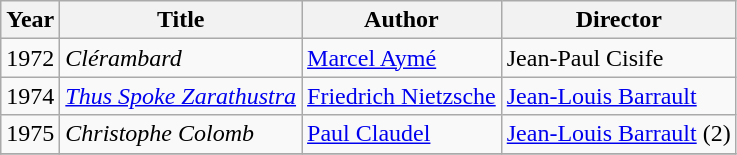<table class="wikitable">
<tr>
<th>Year</th>
<th>Title</th>
<th>Author</th>
<th>Director</th>
</tr>
<tr>
<td>1972</td>
<td><em>Clérambard</em></td>
<td><a href='#'>Marcel Aymé</a></td>
<td>Jean-Paul Cisife</td>
</tr>
<tr>
<td>1974</td>
<td><em><a href='#'>Thus Spoke Zarathustra</a></em></td>
<td><a href='#'>Friedrich Nietzsche</a></td>
<td><a href='#'>Jean-Louis Barrault</a></td>
</tr>
<tr>
<td>1975</td>
<td><em>Christophe Colomb</em></td>
<td><a href='#'>Paul Claudel</a></td>
<td><a href='#'>Jean-Louis Barrault</a> (2)</td>
</tr>
<tr>
</tr>
</table>
